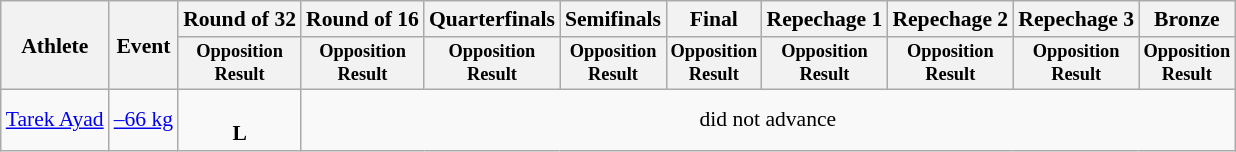<table class="wikitable" style="font-size:90%">
<tr>
<th rowspan="2">Athlete</th>
<th rowspan="2">Event</th>
<th>Round of 32</th>
<th>Round of 16</th>
<th>Quarterfinals</th>
<th>Semifinals</th>
<th>Final</th>
<th>Repechage 1</th>
<th>Repechage 2</th>
<th>Repechage 3</th>
<th>Bronze</th>
</tr>
<tr>
<th style="font-size:85%;line-height:1.2em">Opposition<br>Result</th>
<th style="font-size:85%;line-height:1.2em">Opposition<br>Result</th>
<th style="font-size:85%;line-height:1.2em">Opposition<br>Result</th>
<th style="font-size:85%;line-height:1.2em">Opposition<br>Result</th>
<th style="font-size:85%;line-height:1.2em">Opposition<br>Result</th>
<th style="font-size:85%;line-height:1.2em">Opposition<br>Result</th>
<th style="font-size:85%;line-height:1.2em">Opposition<br>Result</th>
<th style="font-size:85%;line-height:1.2em">Opposition<br>Result</th>
<th style="font-size:85%;line-height:1.2em">Opposition<br>Result</th>
</tr>
<tr>
<td><a href='#'>Tarek Ayad</a></td>
<td><a href='#'>–66 kg</a></td>
<td align="center"><br><strong>L</strong></td>
<td align="center" colspan=8>did not advance</td>
</tr>
</table>
